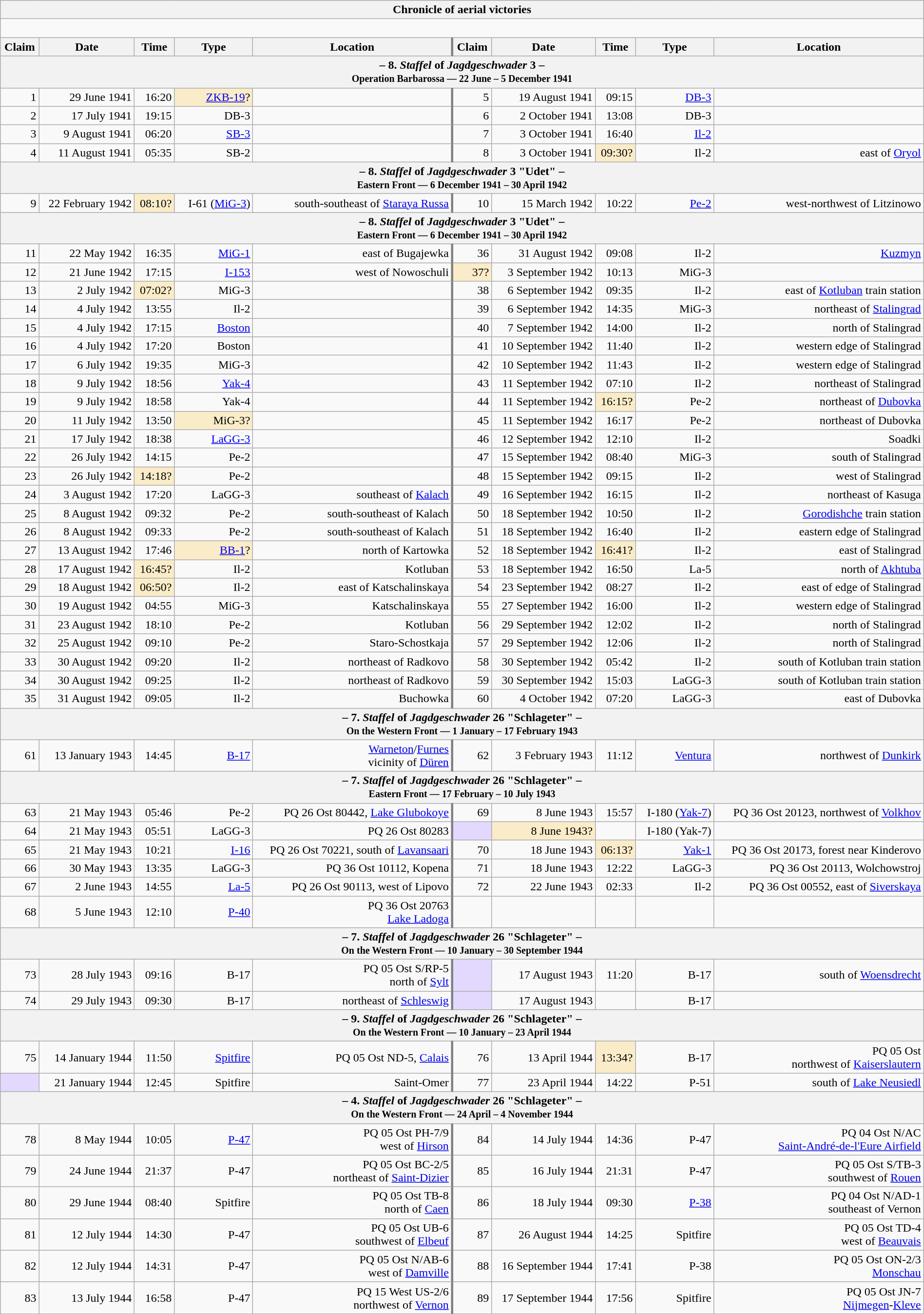<table class="wikitable plainrowheaders collapsible" style="margin-left: auto; margin-right: auto; border: none; text-align:right; width: 100%;">
<tr>
<th colspan="10">Chronicle of aerial victories</th>
</tr>
<tr>
<td colspan="10" style="text-align: left;"><br>
</td>
</tr>
<tr>
<th scope="col">Claim</th>
<th scope="col">Date</th>
<th scope="col">Time</th>
<th scope="col" width="100px">Type</th>
<th scope="col">Location</th>
<th scope="col" style="border-left: 3px solid grey;">Claim</th>
<th scope="col">Date</th>
<th scope="col">Time</th>
<th scope="col" width="100px">Type</th>
<th scope="col">Location</th>
</tr>
<tr>
<th colspan="10">– 8. <em>Staffel</em> of <em>Jagdgeschwader</em> 3 –<br><small>Operation Barbarossa — 22 June – 5 December 1941</small></th>
</tr>
<tr>
<td>1</td>
<td>29 June 1941</td>
<td>16:20</td>
<td style="background:#faecc8"><a href='#'>ZKB-19</a>?</td>
<td></td>
<td style="border-left: 3px solid grey;">5</td>
<td>19 August 1941</td>
<td>09:15</td>
<td><a href='#'>DB-3</a></td>
<td></td>
</tr>
<tr>
<td>2</td>
<td>17 July 1941</td>
<td>19:15</td>
<td>DB-3</td>
<td></td>
<td style="border-left: 3px solid grey;">6</td>
<td>2 October 1941</td>
<td>13:08</td>
<td>DB-3</td>
<td></td>
</tr>
<tr>
<td>3</td>
<td>9 August 1941</td>
<td>06:20</td>
<td><a href='#'>SB-3</a></td>
<td></td>
<td style="border-left: 3px solid grey;">7</td>
<td>3 October 1941</td>
<td>16:40</td>
<td><a href='#'>Il-2</a></td>
<td></td>
</tr>
<tr>
<td>4</td>
<td>11 August 1941</td>
<td>05:35</td>
<td>SB-2</td>
<td></td>
<td style="border-left: 3px solid grey;">8</td>
<td>3 October 1941</td>
<td style="background:#faecc8">09:30?</td>
<td>Il-2</td>
<td> east of <a href='#'>Oryol</a></td>
</tr>
<tr>
<th colspan="10">– 8. <em>Staffel</em> of <em>Jagdgeschwader</em> 3 "Udet" –<br><small>Eastern Front — 6 December 1941 – 30 April 1942</small></th>
</tr>
<tr>
<td>9</td>
<td>22 February 1942</td>
<td style="background:#faecc8">08:10?</td>
<td>I-61 (<a href='#'>MiG-3</a>)</td>
<td> south-southeast of <a href='#'>Staraya Russa</a></td>
<td style="border-left: 3px solid grey;">10</td>
<td>15 March 1942</td>
<td>10:22</td>
<td><a href='#'>Pe-2</a></td>
<td> west-northwest of Litzinowo</td>
</tr>
<tr>
<th colspan="10">– 8. <em>Staffel</em> of <em>Jagdgeschwader</em> 3 "Udet" –<br><small>Eastern Front — 6 December 1941 – 30 April 1942</small></th>
</tr>
<tr>
<td>11</td>
<td>22 May 1942</td>
<td>16:35</td>
<td><a href='#'>MiG-1</a></td>
<td> east of Bugajewka</td>
<td style="border-left: 3px solid grey;">36</td>
<td>31 August 1942</td>
<td>09:08</td>
<td>Il-2</td>
<td><a href='#'>Kuzmyn</a></td>
</tr>
<tr>
<td>12</td>
<td>21 June 1942</td>
<td>17:15</td>
<td><a href='#'>I-153</a></td>
<td>west of Nowoschuli</td>
<td style="border-left: 3px solid grey; background:#faecc8">37?</td>
<td>3 September 1942</td>
<td>10:13</td>
<td>MiG-3</td>
<td></td>
</tr>
<tr>
<td>13</td>
<td>2 July 1942</td>
<td style="background:#faecc8">07:02?</td>
<td>MiG-3</td>
<td></td>
<td style="border-left: 3px solid grey;">38</td>
<td>6 September 1942</td>
<td>09:35</td>
<td>Il-2</td>
<td> east of <a href='#'>Kotluban</a> train station</td>
</tr>
<tr>
<td>14</td>
<td>4 July 1942</td>
<td>13:55</td>
<td>Il-2</td>
<td></td>
<td style="border-left: 3px solid grey;">39</td>
<td>6 September 1942</td>
<td>14:35</td>
<td>MiG-3</td>
<td> northeast of <a href='#'>Stalingrad</a></td>
</tr>
<tr>
<td>15</td>
<td>4 July 1942</td>
<td>17:15</td>
<td><a href='#'>Boston</a></td>
<td></td>
<td style="border-left: 3px solid grey;">40</td>
<td>7 September 1942</td>
<td>14:00</td>
<td>Il-2</td>
<td> north of Stalingrad</td>
</tr>
<tr>
<td>16</td>
<td>4 July 1942</td>
<td>17:20</td>
<td>Boston</td>
<td></td>
<td style="border-left: 3px solid grey;">41</td>
<td>10 September 1942</td>
<td>11:40</td>
<td>Il-2</td>
<td>western edge of Stalingrad</td>
</tr>
<tr>
<td>17</td>
<td>6 July 1942</td>
<td>19:35</td>
<td>MiG-3</td>
<td></td>
<td style="border-left: 3px solid grey;">42</td>
<td>10 September 1942</td>
<td>11:43</td>
<td>Il-2</td>
<td>western edge of Stalingrad</td>
</tr>
<tr>
<td>18</td>
<td>9 July 1942</td>
<td>18:56</td>
<td><a href='#'>Yak-4</a></td>
<td></td>
<td style="border-left: 3px solid grey;">43</td>
<td>11 September 1942</td>
<td>07:10</td>
<td>Il-2</td>
<td> northeast of Stalingrad</td>
</tr>
<tr>
<td>19</td>
<td>9 July 1942</td>
<td>18:58</td>
<td>Yak-4</td>
<td></td>
<td style="border-left: 3px solid grey;">44</td>
<td>11 September 1942</td>
<td style="background:#faecc8">16:15?</td>
<td>Pe-2</td>
<td> northeast of <a href='#'>Dubovka</a></td>
</tr>
<tr>
<td>20</td>
<td>11 July 1942</td>
<td>13:50</td>
<td style="background:#faecc8">MiG-3?</td>
<td></td>
<td style="border-left: 3px solid grey;">45</td>
<td>11 September 1942</td>
<td>16:17</td>
<td>Pe-2</td>
<td> northeast of Dubovka</td>
</tr>
<tr>
<td>21</td>
<td>17 July 1942</td>
<td>18:38</td>
<td><a href='#'>LaGG-3</a></td>
<td></td>
<td style="border-left: 3px solid grey;">46</td>
<td>12 September 1942</td>
<td>12:10</td>
<td>Il-2</td>
<td>Soadki</td>
</tr>
<tr>
<td>22</td>
<td>26 July 1942</td>
<td>14:15</td>
<td>Pe-2</td>
<td></td>
<td style="border-left: 3px solid grey;">47</td>
<td>15 September 1942</td>
<td>08:40</td>
<td>MiG-3</td>
<td> south of Stalingrad</td>
</tr>
<tr>
<td>23</td>
<td>26 July 1942</td>
<td style="background:#faecc8">14:18?</td>
<td>Pe-2</td>
<td></td>
<td style="border-left: 3px solid grey;">48</td>
<td>15 September 1942</td>
<td>09:15</td>
<td>Il-2</td>
<td>west of Stalingrad</td>
</tr>
<tr>
<td>24</td>
<td>3 August 1942</td>
<td>17:20</td>
<td>LaGG-3</td>
<td>southeast of <a href='#'>Kalach</a></td>
<td style="border-left: 3px solid grey;">49</td>
<td>16 September 1942</td>
<td>16:15</td>
<td>Il-2</td>
<td> northeast of Kasuga</td>
</tr>
<tr>
<td>25</td>
<td>8 August 1942</td>
<td>09:32</td>
<td>Pe-2</td>
<td>south-southeast of Kalach</td>
<td style="border-left: 3px solid grey;">50</td>
<td>18 September 1942</td>
<td>10:50</td>
<td>Il-2</td>
<td><a href='#'>Gorodishche</a> train station</td>
</tr>
<tr>
<td>26</td>
<td>8 August 1942</td>
<td>09:33</td>
<td>Pe-2</td>
<td>south-southeast of Kalach</td>
<td style="border-left: 3px solid grey;">51</td>
<td>18 September 1942</td>
<td>16:40</td>
<td>Il-2</td>
<td>eastern edge of Stalingrad</td>
</tr>
<tr>
<td>27</td>
<td>13 August 1942</td>
<td>17:46</td>
<td style="background:#faecc8"><a href='#'>BB-1</a>?</td>
<td>north of Kartowka</td>
<td style="border-left: 3px solid grey;">52</td>
<td>18 September 1942</td>
<td style="background:#faecc8">16:41?</td>
<td>Il-2</td>
<td> east of Stalingrad</td>
</tr>
<tr>
<td>28</td>
<td>17 August 1942</td>
<td style="background:#faecc8">16:45?</td>
<td>Il-2</td>
<td>Kotluban</td>
<td style="border-left: 3px solid grey;">53</td>
<td>18 September 1942</td>
<td>16:50</td>
<td>La-5</td>
<td> north of <a href='#'>Akhtuba</a></td>
</tr>
<tr>
<td>29</td>
<td>18 August 1942</td>
<td style="background:#faecc8">06:50?</td>
<td>Il-2</td>
<td>east of Katschalinskaya</td>
<td style="border-left: 3px solid grey;">54</td>
<td>23 September 1942</td>
<td>08:27</td>
<td>Il-2</td>
<td> east of edge of Stalingrad</td>
</tr>
<tr>
<td>30</td>
<td>19 August 1942</td>
<td>04:55</td>
<td>MiG-3</td>
<td>Katschalinskaya</td>
<td style="border-left: 3px solid grey;">55</td>
<td>27 September 1942</td>
<td>16:00</td>
<td>Il-2</td>
<td>western edge of Stalingrad</td>
</tr>
<tr>
<td>31</td>
<td>23 August 1942</td>
<td>18:10</td>
<td>Pe-2</td>
<td>Kotluban</td>
<td style="border-left: 3px solid grey;">56</td>
<td>29 September 1942</td>
<td>12:02</td>
<td>Il-2</td>
<td> north of Stalingrad</td>
</tr>
<tr>
<td>32</td>
<td>25 August 1942</td>
<td>09:10</td>
<td>Pe-2</td>
<td>Staro-Schostkaja</td>
<td style="border-left: 3px solid grey;">57</td>
<td>29 September 1942</td>
<td>12:06</td>
<td>Il-2</td>
<td> north of Stalingrad</td>
</tr>
<tr>
<td>33</td>
<td>30 August 1942</td>
<td>09:20</td>
<td>Il-2</td>
<td>northeast of Radkovo</td>
<td style="border-left: 3px solid grey;">58</td>
<td>30 September 1942</td>
<td>05:42</td>
<td>Il-2</td>
<td> south of Kotluban train station</td>
</tr>
<tr>
<td>34</td>
<td>30 August 1942</td>
<td>09:25</td>
<td>Il-2</td>
<td>northeast of Radkovo</td>
<td style="border-left: 3px solid grey;">59</td>
<td>30 September 1942</td>
<td>15:03</td>
<td>LaGG-3</td>
<td> south of Kotluban train station</td>
</tr>
<tr>
<td>35</td>
<td>31 August 1942</td>
<td>09:05</td>
<td>Il-2</td>
<td>Buchowka</td>
<td style="border-left: 3px solid grey;">60</td>
<td>4 October 1942</td>
<td>07:20</td>
<td>LaGG-3</td>
<td> east of Dubovka</td>
</tr>
<tr>
<th colspan="10">– 7. <em>Staffel</em> of <em>Jagdgeschwader</em> 26 "Schlageter" –<br><small>On the Western Front — 1 January – 17 February 1943</small></th>
</tr>
<tr>
<td>61</td>
<td>13 January 1943</td>
<td>14:45</td>
<td><a href='#'>B-17</a></td>
<td><a href='#'>Warneton</a>/<a href='#'>Furnes</a><br>vicinity of <a href='#'>Düren</a></td>
<td style="border-left: 3px solid grey;">62</td>
<td>3 February 1943</td>
<td>11:12</td>
<td><a href='#'>Ventura</a></td>
<td>northwest of <a href='#'>Dunkirk</a></td>
</tr>
<tr>
<th colspan="10">– 7. <em>Staffel</em> of <em>Jagdgeschwader</em> 26 "Schlageter" –<br><small>Eastern Front — 17 February – 10 July 1943</small></th>
</tr>
<tr>
<td>63</td>
<td>21 May 1943</td>
<td>05:46</td>
<td>Pe-2</td>
<td>PQ 26 Ost 80442, <a href='#'>Lake Glubokoye</a></td>
<td style="border-left: 3px solid grey;">69</td>
<td>8 June 1943</td>
<td>15:57</td>
<td>I-180 (<a href='#'>Yak-7</a>)</td>
<td>PQ 36 Ost 20123,  northwest of <a href='#'>Volkhov</a></td>
</tr>
<tr>
<td>64</td>
<td>21 May 1943</td>
<td>05:51</td>
<td>LaGG-3</td>
<td>PQ 26 Ost 80283</td>
<td style="border-left: 3px solid grey; background:#e3d9ff;"></td>
<td style="background:#faecc8">8 June 1943?</td>
<td></td>
<td>I-180 (Yak-7)</td>
<td></td>
</tr>
<tr>
<td>65</td>
<td>21 May 1943</td>
<td>10:21</td>
<td><a href='#'>I-16</a></td>
<td>PQ 26 Ost 70221, south of <a href='#'>Lavansaari</a></td>
<td style="border-left: 3px solid grey;">70</td>
<td>18 June 1943</td>
<td style="background:#faecc8">06:13?</td>
<td><a href='#'>Yak-1</a></td>
<td>PQ 36 Ost 20173, forest near Kinderovo</td>
</tr>
<tr>
<td>66</td>
<td>30 May 1943</td>
<td>13:35</td>
<td>LaGG-3</td>
<td>PQ 36 Ost 10112, Kopena</td>
<td style="border-left: 3px solid grey;">71</td>
<td>18 June 1943</td>
<td>12:22</td>
<td>LaGG-3</td>
<td>PQ 36 Ost 20113, Wolchowstroj</td>
</tr>
<tr>
<td>67</td>
<td>2 June 1943</td>
<td>14:55</td>
<td><a href='#'>La-5</a></td>
<td>PQ 26 Ost 90113,  west of Lipovo</td>
<td style="border-left: 3px solid grey;">72</td>
<td>22 June 1943</td>
<td>02:33</td>
<td>Il-2</td>
<td>PQ 36 Ost 00552, east of <a href='#'>Siverskaya</a></td>
</tr>
<tr>
<td>68</td>
<td>5 June 1943</td>
<td>12:10</td>
<td><a href='#'>P-40</a></td>
<td>PQ 36 Ost 20763<br><a href='#'>Lake Ladoga</a></td>
<td style="border-left: 3px solid grey;"></td>
<td></td>
<td></td>
<td></td>
<td></td>
</tr>
<tr>
<th colspan="10">– 7. <em>Staffel</em> of <em>Jagdgeschwader</em> 26 "Schlageter" –<br><small>On the Western Front — 10 January – 30 September 1944</small></th>
</tr>
<tr>
<td>73</td>
<td>28 July 1943</td>
<td>09:16</td>
<td>B-17</td>
<td>PQ 05 Ost S/RP-5<br>north of <a href='#'>Sylt</a></td>
<td style="border-left: 3px solid grey; background:#e3d9ff;"></td>
<td>17 August 1943</td>
<td>11:20</td>
<td>B-17</td>
<td>south of <a href='#'>Woensdrecht</a></td>
</tr>
<tr>
<td>74</td>
<td>29 July 1943</td>
<td>09:30</td>
<td>B-17</td>
<td> northeast of <a href='#'>Schleswig</a></td>
<td style="border-left: 3px solid grey; background:#e3d9ff;"></td>
<td>17 August 1943</td>
<td></td>
<td>B-17</td>
<td></td>
</tr>
<tr>
<th colspan="10">– 9. <em>Staffel</em> of <em>Jagdgeschwader</em> 26 "Schlageter" –<br><small>On the Western Front — 10 January – 23 April 1944</small></th>
</tr>
<tr>
<td>75</td>
<td>14 January 1944</td>
<td>11:50</td>
<td><a href='#'>Spitfire</a></td>
<td>PQ 05 Ost ND-5, <a href='#'>Calais</a></td>
<td style="border-left: 3px solid grey;">76</td>
<td>13 April 1944</td>
<td style="background:#faecc8">13:34?</td>
<td>B-17</td>
<td>PQ 05 Ost<br>northwest of <a href='#'>Kaiserslautern</a></td>
</tr>
<tr>
<td style="background:#e3d9ff;"></td>
<td>21 January 1944</td>
<td>12:45</td>
<td>Spitfire</td>
<td>Saint-Omer</td>
<td style="border-left: 3px solid grey;">77</td>
<td>23 April 1944</td>
<td>14:22</td>
<td>P-51</td>
<td>south of <a href='#'>Lake Neusiedl</a></td>
</tr>
<tr>
<th colspan="10">– 4. <em>Staffel</em> of <em>Jagdgeschwader</em> 26 "Schlageter" –<br><small>On the Western Front — 24 April – 4 November 1944</small></th>
</tr>
<tr>
<td>78</td>
<td>8 May 1944</td>
<td>10:05</td>
<td><a href='#'>P-47</a></td>
<td>PQ 05 Ost PH-7/9<br>west of <a href='#'>Hirson</a></td>
<td style="border-left: 3px solid grey;">84</td>
<td>14 July 1944</td>
<td>14:36</td>
<td>P-47</td>
<td>PQ 04 Ost N/AC<br><a href='#'>Saint-André-de-l'Eure Airfield</a></td>
</tr>
<tr>
<td>79</td>
<td>24 June 1944</td>
<td>21:37</td>
<td>P-47</td>
<td>PQ 05 Ost BC-2/5<br> northeast of <a href='#'>Saint-Dizier</a></td>
<td style="border-left: 3px solid grey;">85</td>
<td>16 July 1944</td>
<td>21:31</td>
<td>P-47</td>
<td>PQ 05 Ost S/TB-3<br> southwest of <a href='#'>Rouen</a></td>
</tr>
<tr>
<td>80</td>
<td>29 June 1944</td>
<td>08:40</td>
<td>Spitfire</td>
<td>PQ 05 Ost TB-8<br>north of <a href='#'>Caen</a></td>
<td style="border-left: 3px solid grey;">86</td>
<td>18 July 1944</td>
<td>09:30</td>
<td><a href='#'>P-38</a></td>
<td>PQ 04 Ost N/AD-1<br> southeast of Vernon</td>
</tr>
<tr>
<td>81</td>
<td>12 July 1944</td>
<td>14:30</td>
<td>P-47</td>
<td>PQ 05 Ost UB-6<br>southwest of <a href='#'>Elbeuf</a></td>
<td style="border-left: 3px solid grey;">87</td>
<td>26 August 1944</td>
<td>14:25</td>
<td>Spitfire</td>
<td>PQ 05 Ost TD-4<br>west of <a href='#'>Beauvais</a></td>
</tr>
<tr>
<td>82</td>
<td>12 July 1944</td>
<td>14:31</td>
<td>P-47</td>
<td>PQ 05 Ost N/AB-6<br>west of <a href='#'>Damville</a></td>
<td style="border-left: 3px solid grey;">88</td>
<td>16 September 1944</td>
<td>17:41</td>
<td>P-38</td>
<td>PQ 05 Ost ON-2/3<br><a href='#'>Monschau</a></td>
</tr>
<tr>
<td>83</td>
<td>13 July 1944</td>
<td>16:58</td>
<td>P-47</td>
<td>PQ 15 West US-2/6<br>northwest of <a href='#'>Vernon</a></td>
<td style="border-left: 3px solid grey;">89</td>
<td>17 September 1944</td>
<td>17:56</td>
<td>Spitfire</td>
<td>PQ 05 Ost JN-7<br><a href='#'>Nijmegen</a>-<a href='#'>Kleve</a></td>
</tr>
</table>
